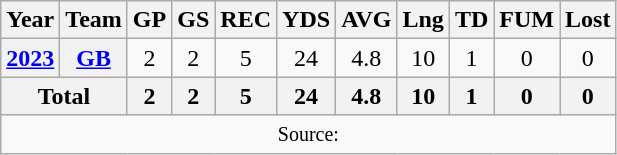<table class="wikitable" style="text-align:center">
<tr>
<th>Year</th>
<th>Team</th>
<th>GP</th>
<th>GS</th>
<th>REC</th>
<th>YDS</th>
<th>AVG</th>
<th>Lng</th>
<th>TD</th>
<th>FUM</th>
<th>Lost</th>
</tr>
<tr>
<th><a href='#'>2023</a></th>
<th><a href='#'>GB</a></th>
<td>2</td>
<td>2</td>
<td>5</td>
<td>24</td>
<td>4.8</td>
<td>10</td>
<td>1</td>
<td>0</td>
<td>0</td>
</tr>
<tr>
<th colspan="2">Total</th>
<th>2</th>
<th>2</th>
<th>5</th>
<th>24</th>
<th>4.8</th>
<th>10</th>
<th>1</th>
<th>0</th>
<th>0</th>
</tr>
<tr>
<td colspan="11"><small>Source: </small></td>
</tr>
</table>
